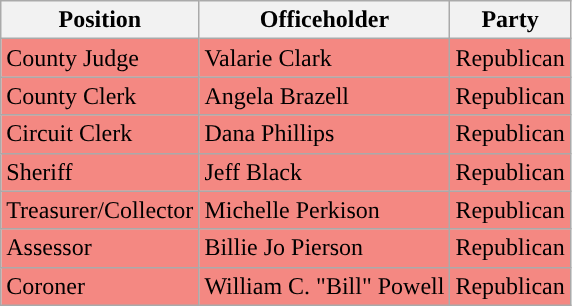<table class="wikitable">
<tr>
<th>Position</th>
<th>Officeholder</th>
<th>Party</th>
</tr>
<tr style="background-color:#F48882;">
<td>County Judge</td>
<td>Valarie Clark</td>
<td>Republican</td>
</tr>
<tr style="background-color:#F48882;">
<td>County Clerk</td>
<td>Angela Brazell</td>
<td>Republican</td>
</tr>
<tr style="background-color:#F48882;">
<td>Circuit Clerk</td>
<td>Dana Phillips</td>
<td>Republican</td>
</tr>
<tr style="background-color:#F48882;">
<td>Sheriff</td>
<td>Jeff Black</td>
<td>Republican</td>
</tr>
<tr style="background-color:#F48882;">
<td>Treasurer/Collector</td>
<td>Michelle Perkison</td>
<td>Republican</td>
</tr>
<tr style="background-color:#F48882;">
<td>Assessor</td>
<td>Billie Jo Pierson</td>
<td>Republican</td>
</tr>
<tr style="background-color:#F48882;">
<td>Coroner</td>
<td>William C. "Bill" Powell</td>
<td>Republican</td>
</tr>
</table>
